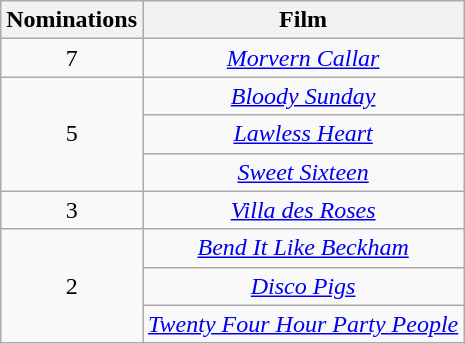<table class="wikitable plainrowheaders" style="text-align:center;">
<tr>
<th scope="col" style="width:55px;">Nominations</th>
<th scope="col" style="text-align:center;">Film</th>
</tr>
<tr>
<td>7</td>
<td><em><a href='#'>Morvern Callar</a></em></td>
</tr>
<tr>
<td rowspan="3">5</td>
<td><em><a href='#'>Bloody Sunday</a></em></td>
</tr>
<tr>
<td><em><a href='#'>Lawless Heart</a></em></td>
</tr>
<tr>
<td><em><a href='#'>Sweet Sixteen</a></em></td>
</tr>
<tr>
<td>3</td>
<td><em><a href='#'>Villa des Roses</a></em></td>
</tr>
<tr>
<td rowspan="3">2</td>
<td><em><a href='#'>Bend It Like Beckham</a></em></td>
</tr>
<tr>
<td><em><a href='#'>Disco Pigs</a></em></td>
</tr>
<tr>
<td><em><a href='#'>Twenty Four Hour Party People</a></em></td>
</tr>
</table>
